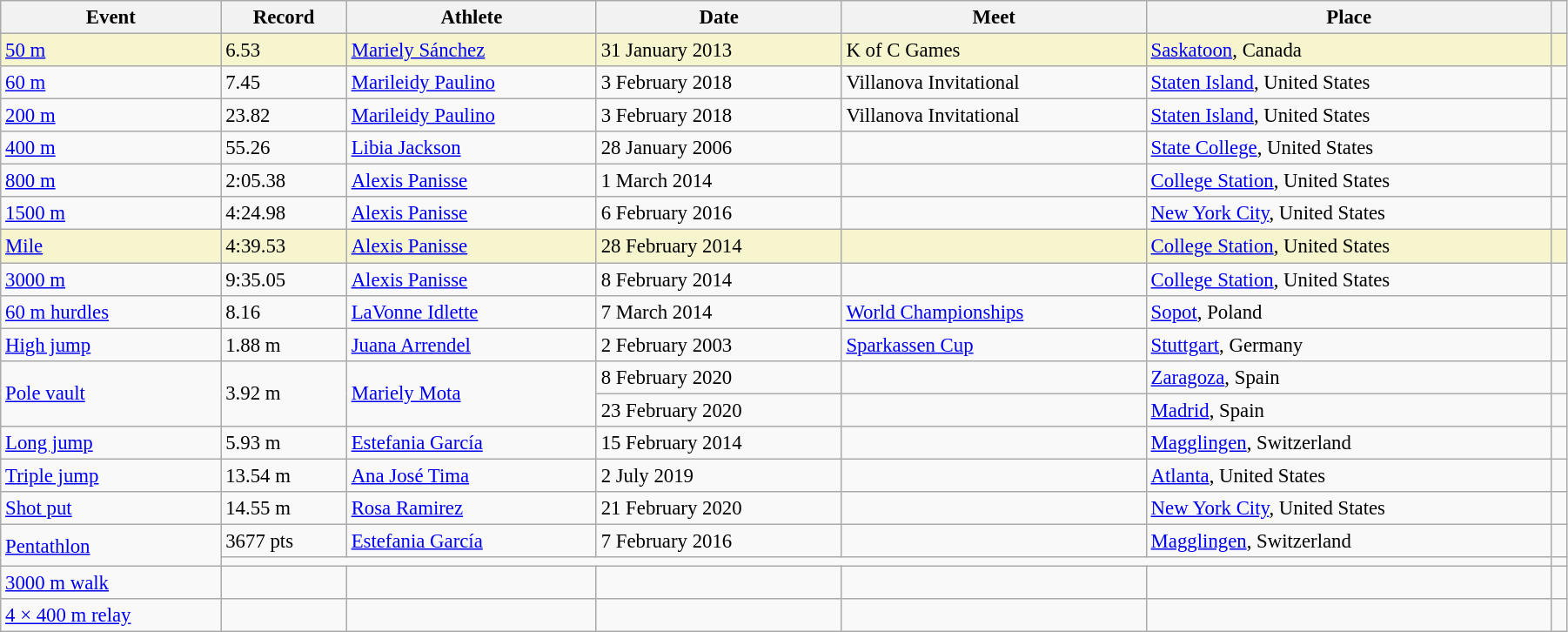<table class="wikitable" style="font-size:95%; width: 95%;">
<tr>
<th>Event</th>
<th>Record</th>
<th>Athlete</th>
<th>Date</th>
<th>Meet</th>
<th>Place</th>
<th></th>
</tr>
<tr style="background:#f6F5CE;">
<td><a href='#'>50 m</a></td>
<td>6.53</td>
<td><a href='#'>Mariely Sánchez</a></td>
<td>31 January 2013</td>
<td>K of C Games</td>
<td><a href='#'>Saskatoon</a>, Canada</td>
<td></td>
</tr>
<tr>
<td><a href='#'>60 m</a></td>
<td>7.45</td>
<td><a href='#'>Marileidy Paulino</a></td>
<td>3 February 2018</td>
<td>Villanova Invitational</td>
<td><a href='#'>Staten Island</a>, United States</td>
<td></td>
</tr>
<tr>
<td><a href='#'>200 m</a></td>
<td>23.82</td>
<td><a href='#'>Marileidy Paulino</a></td>
<td>3 February 2018</td>
<td>Villanova Invitational</td>
<td><a href='#'>Staten Island</a>, United States</td>
<td></td>
</tr>
<tr>
<td><a href='#'>400 m</a></td>
<td>55.26</td>
<td><a href='#'>Libia Jackson</a></td>
<td>28 January 2006</td>
<td></td>
<td><a href='#'>State College</a>, United States</td>
<td></td>
</tr>
<tr>
<td><a href='#'>800 m</a></td>
<td>2:05.38</td>
<td><a href='#'>Alexis Panisse</a></td>
<td>1 March 2014</td>
<td></td>
<td><a href='#'>College Station</a>, United States</td>
<td></td>
</tr>
<tr>
<td><a href='#'>1500 m</a></td>
<td>4:24.98</td>
<td><a href='#'>Alexis Panisse</a></td>
<td>6 February 2016</td>
<td></td>
<td><a href='#'>New York City</a>, United States</td>
<td></td>
</tr>
<tr style="background:#f6F5CE;">
<td><a href='#'>Mile</a></td>
<td>4:39.53</td>
<td><a href='#'>Alexis Panisse</a></td>
<td>28 February 2014</td>
<td></td>
<td><a href='#'>College Station</a>, United States</td>
<td></td>
</tr>
<tr>
<td><a href='#'>3000 m</a></td>
<td>9:35.05</td>
<td><a href='#'>Alexis Panisse</a></td>
<td>8 February 2014</td>
<td></td>
<td><a href='#'>College Station</a>, United States</td>
<td></td>
</tr>
<tr>
<td><a href='#'>60 m hurdles</a></td>
<td>8.16</td>
<td><a href='#'>LaVonne Idlette</a></td>
<td>7 March 2014</td>
<td><a href='#'>World Championships</a></td>
<td><a href='#'>Sopot</a>, Poland</td>
<td></td>
</tr>
<tr>
<td><a href='#'>High jump</a></td>
<td>1.88 m</td>
<td><a href='#'>Juana Arrendel</a></td>
<td>2 February 2003</td>
<td><a href='#'>Sparkassen Cup</a></td>
<td><a href='#'>Stuttgart</a>, Germany</td>
<td></td>
</tr>
<tr>
<td rowspan=2><a href='#'>Pole vault</a></td>
<td rowspan=2>3.92 m</td>
<td rowspan=2><a href='#'>Mariely Mota</a></td>
<td>8 February 2020</td>
<td></td>
<td><a href='#'>Zaragoza</a>, Spain</td>
<td></td>
</tr>
<tr>
<td>23 February 2020</td>
<td></td>
<td><a href='#'>Madrid</a>, Spain</td>
<td></td>
</tr>
<tr>
<td><a href='#'>Long jump</a></td>
<td>5.93 m</td>
<td><a href='#'>Estefania García</a></td>
<td>15 February 2014</td>
<td></td>
<td><a href='#'>Magglingen</a>, Switzerland</td>
<td></td>
</tr>
<tr>
<td><a href='#'>Triple jump</a></td>
<td>13.54 m</td>
<td><a href='#'>Ana José Tima</a></td>
<td>2 July 2019</td>
<td></td>
<td><a href='#'>Atlanta</a>, United States</td>
<td></td>
</tr>
<tr>
<td><a href='#'>Shot put</a></td>
<td>14.55 m</td>
<td><a href='#'>Rosa Ramirez</a></td>
<td>21 February 2020</td>
<td></td>
<td><a href='#'>New York City</a>, United States</td>
<td></td>
</tr>
<tr>
<td rowspan=2><a href='#'>Pentathlon</a></td>
<td>3677 pts</td>
<td><a href='#'>Estefania García</a></td>
<td>7 February 2016</td>
<td></td>
<td><a href='#'>Magglingen</a>, Switzerland</td>
<td></td>
</tr>
<tr>
<td colspan=5></td>
<td></td>
</tr>
<tr>
<td><a href='#'>3000 m walk</a></td>
<td></td>
<td></td>
<td></td>
<td></td>
<td></td>
<td></td>
</tr>
<tr>
<td><a href='#'>4 × 400 m relay</a></td>
<td></td>
<td></td>
<td></td>
<td></td>
<td></td>
<td></td>
</tr>
</table>
